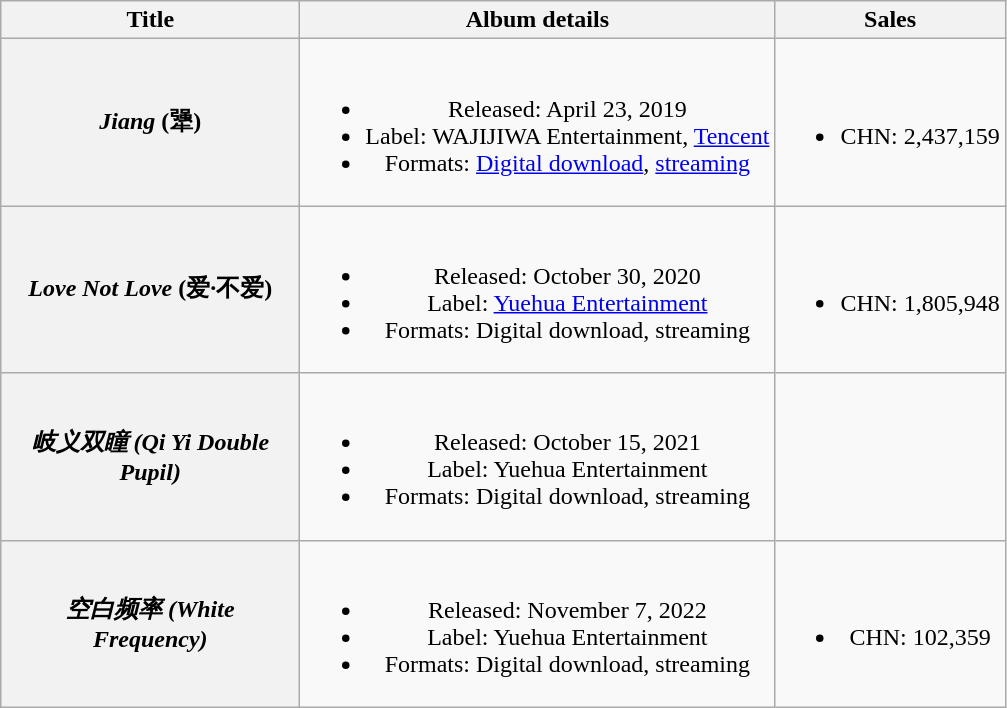<table class="wikitable plainrowheaders" style="text-align:center;">
<tr>
<th scope="col" style="width:12em;">Title</th>
<th scope="col">Album details</th>
<th scope="col">Sales</th>
</tr>
<tr>
<th scope="row"><em>Jiang</em> (犟)</th>
<td><br><ul><li>Released: April 23, 2019</li><li>Label: WAJIJIWA Entertainment, <a href='#'>Tencent</a></li><li>Formats: <a href='#'>Digital download</a>, <a href='#'>streaming</a></li></ul></td>
<td><br><ul><li>CHN: 2,437,159</li></ul></td>
</tr>
<tr>
<th scope="row"><em>Love Not Love</em> (爱·不爱)</th>
<td><br><ul><li>Released: October 30, 2020</li><li>Label: <a href='#'>Yuehua Entertainment</a></li><li>Formats: Digital download, streaming</li></ul></td>
<td><br><ul><li>CHN: 1,805,948</li></ul></td>
</tr>
<tr>
<th scope="row"><em>岐义双瞳 (Qi Yi Double Pupil)</em></th>
<td><br><ul><li>Released: October 15, 2021</li><li>Label: Yuehua Entertainment</li><li>Formats: Digital download, streaming</li></ul></td>
<td></td>
</tr>
<tr>
<th scope="row"><em>空白频率 (White Frequency)</em></th>
<td><br><ul><li>Released: November 7, 2022</li><li>Label: Yuehua Entertainment</li><li>Formats: Digital download, streaming</li></ul></td>
<td><br><ul><li>CHN: 102,359 </li></ul></td>
</tr>
</table>
